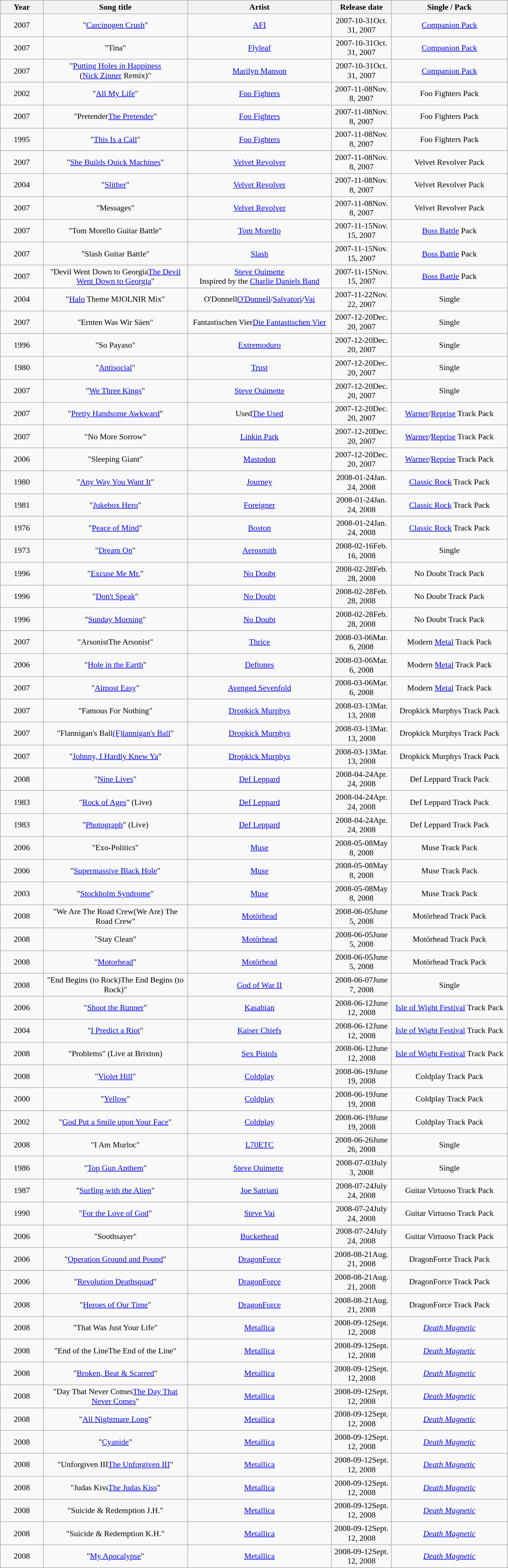<table class="wikitable sortable" style="font-size:90%; text-align: center">
<tr>
<th width=70>Year</th>
<th width=250>Song title</th>
<th width=250>Artist</th>
<th width=100>Release date</th>
<th width=200>Single / Pack</th>
</tr>
<tr>
<td>2007</td>
<td>"<a href='#'>Carcinogen Crush</a>"</td>
<td><a href='#'>AFI</a></td>
<td><span>2007-10-31</span>Oct. 31, 2007</td>
<td><a href='#'>Companion Pack</a></td>
</tr>
<tr>
<td>2007</td>
<td>"Tina"</td>
<td><a href='#'>Flyleaf</a></td>
<td><span>2007-10-31</span>Oct. 31, 2007</td>
<td><a href='#'>Companion Pack</a></td>
</tr>
<tr>
<td>2007</td>
<td>"<a href='#'>Putting Holes in Happiness</a> <br>(<a href='#'>Nick Zinner</a> Remix)"</td>
<td><a href='#'>Marilyn Manson</a></td>
<td><span>2007-10-31</span>Oct. 31, 2007</td>
<td><a href='#'>Companion Pack</a></td>
</tr>
<tr>
<td>2002</td>
<td>"<a href='#'>All My Life</a>"</td>
<td><a href='#'>Foo Fighters</a></td>
<td><span>2007-11-08</span>Nov. 8, 2007</td>
<td>Foo Fighters Pack</td>
</tr>
<tr>
<td>2007</td>
<td>"<span>Pretender</span><a href='#'>The Pretender</a>"</td>
<td><a href='#'>Foo Fighters</a></td>
<td><span>2007-11-08</span>Nov. 8, 2007</td>
<td>Foo Fighters Pack</td>
</tr>
<tr>
<td>1995</td>
<td>"<a href='#'>This Is a Call</a>"</td>
<td><a href='#'>Foo Fighters</a></td>
<td><span>2007-11-08</span>Nov. 8, 2007</td>
<td>Foo Fighters Pack</td>
</tr>
<tr>
<td>2007</td>
<td>"<a href='#'>She Builds Quick Machines</a>"</td>
<td><a href='#'>Velvet Revolver</a></td>
<td><span>2007-11-08</span>Nov. 8, 2007</td>
<td>Velvet Revolver Pack</td>
</tr>
<tr>
<td>2004</td>
<td>"<a href='#'>Slither</a>"</td>
<td><a href='#'>Velvet Revolver</a></td>
<td><span>2007-11-08</span>Nov. 8, 2007</td>
<td>Velvet Revolver Pack</td>
</tr>
<tr>
<td>2007</td>
<td>"Messages"</td>
<td><a href='#'>Velvet Revolver</a></td>
<td><span>2007-11-08</span>Nov. 8, 2007</td>
<td>Velvet Revolver Pack</td>
</tr>
<tr>
<td>2007</td>
<td>"Tom Morello Guitar Battle"</td>
<td><a href='#'>Tom Morello</a></td>
<td><span>2007-11-15</span>Nov. 15, 2007</td>
<td><a href='#'>Boss Battle</a> Pack</td>
</tr>
<tr>
<td>2007</td>
<td>"Slash Guitar Battle"</td>
<td><a href='#'>Slash</a></td>
<td><span>2007-11-15</span>Nov. 15, 2007</td>
<td><a href='#'>Boss Battle</a> Pack</td>
</tr>
<tr>
<td>2007</td>
<td>"<span>Devil Went Down to Georgia</span><a href='#'>The Devil Went Down to Georgia</a>"</td>
<td><a href='#'>Steve Ouimette</a><br>Inspired by the <a href='#'>Charlie Daniels Band</a></td>
<td><span>2007-11-15</span>Nov. 15, 2007</td>
<td><a href='#'>Boss Battle</a> Pack</td>
</tr>
<tr>
<td>2004</td>
<td>"<a href='#'>Halo</a> Theme MJOLNIR Mix"</td>
<td><span>O'Donnell</span><a href='#'>O'Donnell</a>/<a href='#'>Salvatori</a>/<a href='#'>Vai</a></td>
<td><span>2007-11-22</span>Nov. 22, 2007</td>
<td>Single</td>
</tr>
<tr>
<td>2007</td>
<td>"Ernten Was Wir Säen"</td>
<td><span>Fantastischen Vier</span><a href='#'>Die Fantastischen Vier</a></td>
<td><span>2007-12-20</span>Dec. 20, 2007</td>
<td>Single</td>
</tr>
<tr>
<td>1996</td>
<td>"So Payaso"</td>
<td><a href='#'>Extremoduro</a></td>
<td><span>2007-12-20</span>Dec. 20, 2007</td>
<td>Single</td>
</tr>
<tr>
<td>1980</td>
<td>"<a href='#'>Antisocial</a>"</td>
<td><a href='#'>Trust</a></td>
<td><span>2007-12-20</span>Dec. 20, 2007</td>
<td>Single</td>
</tr>
<tr>
<td>2007</td>
<td>"<a href='#'>We Three Kings</a>"</td>
<td><a href='#'>Steve Ouimette</a></td>
<td><span>2007-12-20</span>Dec. 20, 2007</td>
<td>Single</td>
</tr>
<tr>
<td>2007</td>
<td>"<a href='#'>Pretty Handsome Awkward</a>"</td>
<td><span>Used</span><a href='#'>The Used</a></td>
<td><span>2007-12-20</span>Dec. 20, 2007</td>
<td><a href='#'>Warner</a>/<a href='#'>Reprise</a> Track Pack</td>
</tr>
<tr>
<td>2007</td>
<td>"No More Sorrow"</td>
<td><a href='#'>Linkin Park</a></td>
<td><span>2007-12-20</span>Dec. 20, 2007</td>
<td><a href='#'>Warner</a>/<a href='#'>Reprise</a> Track Pack</td>
</tr>
<tr>
<td>2006</td>
<td>"Sleeping Giant"</td>
<td><a href='#'>Mastodon</a></td>
<td><span>2007-12-20</span>Dec. 20, 2007</td>
<td><a href='#'>Warner</a>/<a href='#'>Reprise</a> Track Pack</td>
</tr>
<tr>
<td>1980</td>
<td>"<a href='#'>Any Way You Want It</a>"</td>
<td><a href='#'>Journey</a></td>
<td><span>2008-01-24</span>Jan. 24, 2008</td>
<td><a href='#'>Classic Rock</a> Track Pack</td>
</tr>
<tr>
<td>1981</td>
<td>"<a href='#'>Jukebox Hero</a>"</td>
<td><a href='#'>Foreigner</a></td>
<td><span>2008-01-24</span>Jan. 24, 2008</td>
<td><a href='#'>Classic Rock</a> Track Pack</td>
</tr>
<tr>
<td>1976</td>
<td>"<a href='#'>Peace of Mind</a>"</td>
<td><a href='#'>Boston</a></td>
<td><span>2008-01-24</span>Jan. 24, 2008</td>
<td><a href='#'>Classic Rock</a> Track Pack</td>
</tr>
<tr>
<td>1973</td>
<td>"<a href='#'>Dream On</a>"</td>
<td><a href='#'>Aerosmith</a></td>
<td><span>2008-02-16</span>Feb. 16, 2008</td>
<td>Single</td>
</tr>
<tr>
<td>1996</td>
<td>"<a href='#'>Excuse Me Mr.</a>"</td>
<td><a href='#'>No Doubt</a></td>
<td><span>2008-02-28</span>Feb. 28, 2008</td>
<td>No Doubt Track Pack</td>
</tr>
<tr>
<td>1996</td>
<td>"<a href='#'>Don't Speak</a>"</td>
<td><a href='#'>No Doubt</a></td>
<td><span>2008-02-28</span>Feb. 28, 2008</td>
<td>No Doubt Track Pack</td>
</tr>
<tr>
<td>1996</td>
<td>"<a href='#'>Sunday Morning</a>"</td>
<td><a href='#'>No Doubt</a></td>
<td><span>2008-02-28</span>Feb. 28, 2008</td>
<td>No Doubt Track Pack</td>
</tr>
<tr>
<td>2007</td>
<td>"<span>Arsonist</span>The Arsonist"</td>
<td><a href='#'>Thrice</a></td>
<td><span>2008-03-06</span>Mar. 6, 2008</td>
<td>Modern <a href='#'>Metal</a> Track Pack</td>
</tr>
<tr>
<td>2006</td>
<td>"<a href='#'>Hole in the Earth</a>"</td>
<td><a href='#'>Deftones</a></td>
<td><span>2008-03-06</span>Mar. 6, 2008</td>
<td>Modern <a href='#'>Metal</a> Track Pack</td>
</tr>
<tr>
<td>2007</td>
<td>"<a href='#'>Almost Easy</a>"</td>
<td><a href='#'>Avenged Sevenfold</a></td>
<td><span>2008-03-06</span>Mar. 6, 2008</td>
<td>Modern <a href='#'>Metal</a> Track Pack</td>
</tr>
<tr>
<td>2007</td>
<td>"Famous For Nothing"</td>
<td><a href='#'>Dropkick Murphys</a></td>
<td><span>2008-03-13</span>Mar. 13, 2008</td>
<td>Dropkick Murphys Track Pack</td>
</tr>
<tr>
<td>2007</td>
<td>"<span>Flannigan's Ball</span><a href='#'>(F)lannigan's Ball</a>"</td>
<td><a href='#'>Dropkick Murphys</a></td>
<td><span>2008-03-13</span>Mar. 13, 2008</td>
<td>Dropkick Murphys Track Pack</td>
</tr>
<tr>
<td>2007</td>
<td>"<a href='#'>Johnny, I Hardly Knew Ya</a>"</td>
<td><a href='#'>Dropkick Murphys</a></td>
<td><span>2008-03-13</span>Mar. 13, 2008</td>
<td>Dropkick Murphys Track Pack</td>
</tr>
<tr>
<td>2008</td>
<td>"<a href='#'>Nine Lives</a>"</td>
<td><a href='#'>Def Leppard</a></td>
<td><span>2008-04-24</span>Apr. 24, 2008</td>
<td>Def Leppard Track Pack</td>
</tr>
<tr>
<td>1983</td>
<td>"<a href='#'>Rock of Ages</a>" (Live)</td>
<td><a href='#'>Def Leppard</a></td>
<td><span>2008-04-24</span>Apr. 24, 2008</td>
<td>Def Leppard Track Pack</td>
</tr>
<tr>
<td>1983</td>
<td>"<a href='#'>Photograph</a>" (Live)</td>
<td><a href='#'>Def Leppard</a></td>
<td><span>2008-04-24</span>Apr. 24, 2008</td>
<td>Def Leppard Track Pack</td>
</tr>
<tr>
<td>2006</td>
<td>"Exo-Politics"</td>
<td><a href='#'>Muse</a></td>
<td><span>2008-05-08</span>May 8, 2008</td>
<td>Muse Track Pack</td>
</tr>
<tr>
<td>2006</td>
<td>"<a href='#'>Supermassive Black Hole</a>"</td>
<td><a href='#'>Muse</a></td>
<td><span>2008-05-08</span>May 8, 2008</td>
<td>Muse Track Pack</td>
</tr>
<tr>
<td>2003</td>
<td>"<a href='#'>Stockholm Syndrome</a>"</td>
<td><a href='#'>Muse</a></td>
<td><span>2008-05-08</span>May 8, 2008</td>
<td>Muse Track Pack</td>
</tr>
<tr>
<td>2008</td>
<td>"<span>We Are The Road Crew</span>(We Are) The Road Crew"</td>
<td><a href='#'>Motörhead</a></td>
<td><span>2008-06-05</span>June 5, 2008</td>
<td>Motörhead Track Pack</td>
</tr>
<tr>
<td>2008</td>
<td>"Stay Clean"</td>
<td><a href='#'>Motörhead</a></td>
<td><span>2008-06-05</span>June 5, 2008</td>
<td>Motörhead Track Pack</td>
</tr>
<tr>
<td>2008</td>
<td>"<a href='#'>Motorhead</a>"</td>
<td><a href='#'>Motörhead</a></td>
<td><span>2008-06-05</span>June 5, 2008</td>
<td>Motörhead Track Pack</td>
</tr>
<tr>
<td>2008</td>
<td>"<span>End Begins (to Rock)</span>The End Begins (to Rock)"</td>
<td><a href='#'>God of War II</a></td>
<td><span>2008-06-07</span>June 7, 2008</td>
<td>Single</td>
</tr>
<tr>
<td>2006</td>
<td>"<a href='#'>Shoot the Runner</a>"</td>
<td><a href='#'>Kasabian</a></td>
<td><span>2008-06-12</span>June 12, 2008</td>
<td><a href='#'>Isle of Wight Festival</a> Track Pack</td>
</tr>
<tr>
<td>2004</td>
<td>"<a href='#'>I Predict a Riot</a>"</td>
<td><a href='#'>Kaiser Chiefs</a></td>
<td><span>2008-06-12</span>June 12, 2008</td>
<td><a href='#'>Isle of Wight Festival</a> Track Pack</td>
</tr>
<tr>
<td>2008</td>
<td>"Problems" (Live at Brixton)</td>
<td><a href='#'>Sex Pistols</a></td>
<td><span>2008-06-12</span>June 12, 2008</td>
<td><a href='#'>Isle of Wight Festival</a> Track Pack</td>
</tr>
<tr>
<td>2008</td>
<td>"<a href='#'>Violet Hill</a>"</td>
<td><a href='#'>Coldplay</a></td>
<td><span>2008-06-19</span>June 19, 2008</td>
<td>Coldplay Track Pack</td>
</tr>
<tr>
<td>2000</td>
<td>"<a href='#'>Yellow</a>"</td>
<td><a href='#'>Coldplay</a></td>
<td><span>2008-06-19</span>June 19, 2008</td>
<td>Coldplay Track Pack</td>
</tr>
<tr>
<td>2002</td>
<td>"<a href='#'>God Put a Smile upon Your Face</a>"</td>
<td><a href='#'>Coldplay</a></td>
<td><span>2008-06-19</span>June 19, 2008</td>
<td>Coldplay Track Pack</td>
</tr>
<tr>
<td>2008</td>
<td>"I Am Murloc"</td>
<td><a href='#'>L70ETC</a></td>
<td><span>2008-06-26</span>June 26, 2008</td>
<td>Single</td>
</tr>
<tr>
<td>1986</td>
<td>"<a href='#'>Top Gun Anthem</a>"</td>
<td><a href='#'>Steve Ouimette</a> </td>
<td><span>2008-07-03</span>July 3, 2008</td>
<td>Single</td>
</tr>
<tr>
<td>1987</td>
<td>"<a href='#'>Surfing with the Alien</a>"</td>
<td><a href='#'>Joe Satriani</a></td>
<td><span>2008-07-24</span>July 24, 2008</td>
<td>Guitar Virtuoso Track Pack</td>
</tr>
<tr>
<td>1990</td>
<td>"<a href='#'>For the Love of God</a>"</td>
<td><a href='#'>Steve Vai</a></td>
<td><span>2008-07-24</span>July 24, 2008</td>
<td>Guitar Virtuoso Track Pack</td>
</tr>
<tr>
<td>2006</td>
<td>"Soothsayer"</td>
<td><a href='#'>Buckethead</a></td>
<td><span>2008-07-24</span>July 24, 2008</td>
<td>Guitar Virtuoso Track Pack</td>
</tr>
<tr>
<td>2006</td>
<td>"<a href='#'>Operation Ground and Pound</a>"</td>
<td><a href='#'>DragonForce</a></td>
<td><span>2008-08-21</span>Aug. 21, 2008</td>
<td>DragonForce Track Pack</td>
</tr>
<tr>
<td>2006</td>
<td>"<a href='#'>Revolution Deathsquad</a>"</td>
<td><a href='#'>DragonForce</a></td>
<td><span>2008-08-21</span>Aug. 21, 2008</td>
<td>DragonForce Track Pack</td>
</tr>
<tr>
<td>2008</td>
<td>"<a href='#'>Heroes of Our Time</a>"</td>
<td><a href='#'>DragonForce</a></td>
<td><span>2008-08-21</span>Aug. 21, 2008</td>
<td>DragonForce Track Pack</td>
</tr>
<tr>
<td>2008</td>
<td>"That Was Just Your Life"</td>
<td><a href='#'>Metallica</a></td>
<td><span>2008-09-12</span>Sept. 12, 2008</td>
<td><em><a href='#'>Death Magnetic</a></em></td>
</tr>
<tr>
<td>2008</td>
<td>"<span>End of the Line</span>The End of the Line"</td>
<td><a href='#'>Metallica</a></td>
<td><span>2008-09-12</span>Sept. 12, 2008</td>
<td><em><a href='#'>Death Magnetic</a></em></td>
</tr>
<tr>
<td>2008</td>
<td>"<a href='#'>Broken, Beat & Scarred</a>"</td>
<td><a href='#'>Metallica</a></td>
<td><span>2008-09-12</span>Sept. 12, 2008</td>
<td><em><a href='#'>Death Magnetic</a></em></td>
</tr>
<tr>
<td>2008</td>
<td>"<span>Day That Never Comes</span><a href='#'>The Day That Never Comes</a>"</td>
<td><a href='#'>Metallica</a></td>
<td><span>2008-09-12</span>Sept. 12, 2008</td>
<td><em><a href='#'>Death Magnetic</a></em></td>
</tr>
<tr>
<td>2008</td>
<td>"<a href='#'>All Nightmare Long</a>"</td>
<td><a href='#'>Metallica</a></td>
<td><span>2008-09-12</span>Sept. 12, 2008</td>
<td><em><a href='#'>Death Magnetic</a></em></td>
</tr>
<tr>
<td>2008</td>
<td>"<a href='#'>Cyanide</a>"</td>
<td><a href='#'>Metallica</a></td>
<td><span>2008-09-12</span>Sept. 12, 2008</td>
<td><em><a href='#'>Death Magnetic</a></em></td>
</tr>
<tr>
<td>2008</td>
<td>"<span>Unforgiven III</span><a href='#'>The Unforgiven III</a>"</td>
<td><a href='#'>Metallica</a></td>
<td><span>2008-09-12</span>Sept. 12, 2008</td>
<td><em><a href='#'>Death Magnetic</a></em></td>
</tr>
<tr>
<td>2008</td>
<td>"<span>Judas Kiss</span><a href='#'>The Judas Kiss</a>"</td>
<td><a href='#'>Metallica</a></td>
<td><span>2008-09-12</span>Sept. 12, 2008</td>
<td><em><a href='#'>Death Magnetic</a></em></td>
</tr>
<tr>
<td>2008</td>
<td>"Suicide & Redemption J.H."</td>
<td><a href='#'>Metallica</a></td>
<td><span>2008-09-12</span>Sept. 12, 2008</td>
<td><em><a href='#'>Death Magnetic</a></em></td>
</tr>
<tr>
<td>2008</td>
<td>"Suicide & Redemption K.H."</td>
<td><a href='#'>Metallica</a></td>
<td><span>2008-09-12</span>Sept. 12, 2008</td>
<td><em><a href='#'>Death Magnetic</a></em></td>
</tr>
<tr>
<td>2008</td>
<td>"<a href='#'>My Apocalypse</a>"</td>
<td><a href='#'>Metallica</a></td>
<td><span>2008-09-12</span>Sept. 12, 2008</td>
<td><em><a href='#'>Death Magnetic</a></em></td>
</tr>
</table>
